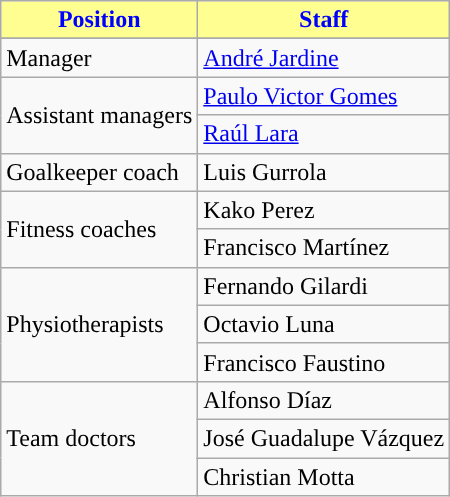<table class="wikitable">
<tr>
<th style=background-color:#FFFF91;color:Blue>Position</th>
<th style=background-color:#FFFF91;color:Blue>Staff</th>
</tr>
<tr>
</tr>
<tr>
<td>Manager</td>
<td> <a href='#'>André Jardine</a></td>
</tr>
<tr>
<td rowspan="2">Assistant managers</td>
<td> <a href='#'>Paulo Victor Gomes</a></td>
</tr>
<tr>
<td> <a href='#'>Raúl Lara</a></td>
</tr>
<tr>
<td>Goalkeeper coach</td>
<td> Luis Gurrola</td>
</tr>
<tr>
<td rowspan="2">Fitness coaches</td>
<td> Kako Perez</td>
</tr>
<tr>
<td> Francisco Martínez</td>
</tr>
<tr>
<td rowspan="3">Physiotherapists</td>
<td> Fernando Gilardi</td>
</tr>
<tr>
<td> Octavio Luna</td>
</tr>
<tr>
<td> Francisco Faustino</td>
</tr>
<tr>
<td rowspan="3 ">Team doctors</td>
<td> Alfonso Díaz</td>
</tr>
<tr>
<td> José Guadalupe Vázquez</td>
</tr>
<tr>
<td> Christian Motta</td>
</tr>
</table>
